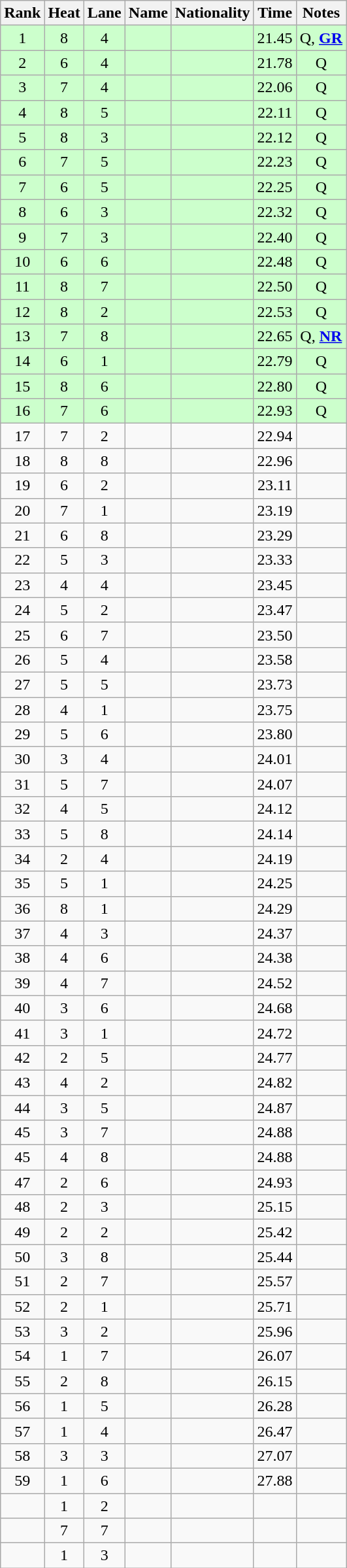<table class="wikitable sortable" style="text-align:center">
<tr>
<th>Rank</th>
<th>Heat</th>
<th>Lane</th>
<th>Name</th>
<th>Nationality</th>
<th>Time</th>
<th>Notes</th>
</tr>
<tr bgcolor="ccffcc">
<td>1</td>
<td>8</td>
<td>4</td>
<td align=left></td>
<td align=left></td>
<td>21.45</td>
<td>Q, <strong><a href='#'>GR</a></strong></td>
</tr>
<tr bgcolor="ccffcc">
<td>2</td>
<td>6</td>
<td>4</td>
<td align=left></td>
<td align=left></td>
<td>21.78</td>
<td>Q</td>
</tr>
<tr bgcolor="ccffcc">
<td>3</td>
<td>7</td>
<td>4</td>
<td align=left></td>
<td align=left></td>
<td>22.06</td>
<td>Q</td>
</tr>
<tr bgcolor="ccffcc">
<td>4</td>
<td>8</td>
<td>5</td>
<td align=left></td>
<td align=left></td>
<td>22.11</td>
<td>Q</td>
</tr>
<tr bgcolor="ccffcc">
<td>5</td>
<td>8</td>
<td>3</td>
<td align=left></td>
<td align=left></td>
<td>22.12</td>
<td>Q</td>
</tr>
<tr bgcolor="ccffcc">
<td>6</td>
<td>7</td>
<td>5</td>
<td align=left></td>
<td align=left></td>
<td>22.23</td>
<td>Q</td>
</tr>
<tr bgcolor="ccffcc">
<td>7</td>
<td>6</td>
<td>5</td>
<td align=left></td>
<td align=left></td>
<td>22.25</td>
<td>Q</td>
</tr>
<tr bgcolor="ccffcc">
<td>8</td>
<td>6</td>
<td>3</td>
<td align=left></td>
<td align=left></td>
<td>22.32</td>
<td>Q</td>
</tr>
<tr bgcolor="ccffcc">
<td>9</td>
<td>7</td>
<td>3</td>
<td align=left></td>
<td align=left></td>
<td>22.40</td>
<td>Q</td>
</tr>
<tr bgcolor="ccffcc">
<td>10</td>
<td>6</td>
<td>6</td>
<td align=left></td>
<td align=left></td>
<td>22.48</td>
<td>Q</td>
</tr>
<tr bgcolor="ccffcc">
<td>11</td>
<td>8</td>
<td>7</td>
<td align=left></td>
<td align=left></td>
<td>22.50</td>
<td>Q</td>
</tr>
<tr bgcolor="ccffcc">
<td>12</td>
<td>8</td>
<td>2</td>
<td align=left></td>
<td align=left></td>
<td>22.53</td>
<td>Q</td>
</tr>
<tr bgcolor="ccffcc">
<td>13</td>
<td>7</td>
<td>8</td>
<td align=left></td>
<td align=left></td>
<td>22.65</td>
<td>Q, <strong><a href='#'>NR</a></strong></td>
</tr>
<tr bgcolor="ccffcc">
<td>14</td>
<td>6</td>
<td>1</td>
<td align=left></td>
<td align=left></td>
<td>22.79</td>
<td>Q</td>
</tr>
<tr bgcolor="ccffcc">
<td>15</td>
<td>8</td>
<td>6</td>
<td align=left></td>
<td align=left></td>
<td>22.80</td>
<td>Q</td>
</tr>
<tr bgcolor="ccffcc">
<td>16</td>
<td>7</td>
<td>6</td>
<td align=left></td>
<td align=left></td>
<td>22.93</td>
<td>Q</td>
</tr>
<tr>
<td>17</td>
<td>7</td>
<td>2</td>
<td align=left></td>
<td align=left></td>
<td>22.94</td>
<td></td>
</tr>
<tr>
<td>18</td>
<td>8</td>
<td>8</td>
<td align=left></td>
<td align=left></td>
<td>22.96</td>
<td></td>
</tr>
<tr>
<td>19</td>
<td>6</td>
<td>2</td>
<td align=left></td>
<td align=left></td>
<td>23.11</td>
<td></td>
</tr>
<tr>
<td>20</td>
<td>7</td>
<td>1</td>
<td align=left></td>
<td align=left></td>
<td>23.19</td>
<td></td>
</tr>
<tr>
<td>21</td>
<td>6</td>
<td>8</td>
<td align=left></td>
<td align=left></td>
<td>23.29</td>
<td></td>
</tr>
<tr>
<td>22</td>
<td>5</td>
<td>3</td>
<td align=left></td>
<td align=left></td>
<td>23.33</td>
<td></td>
</tr>
<tr>
<td>23</td>
<td>4</td>
<td>4</td>
<td align=left></td>
<td align=left></td>
<td>23.45</td>
<td></td>
</tr>
<tr>
<td>24</td>
<td>5</td>
<td>2</td>
<td align=left></td>
<td align=left></td>
<td>23.47</td>
<td></td>
</tr>
<tr>
<td>25</td>
<td>6</td>
<td>7</td>
<td align=left></td>
<td align=left></td>
<td>23.50</td>
<td></td>
</tr>
<tr>
<td>26</td>
<td>5</td>
<td>4</td>
<td align=left></td>
<td align=left></td>
<td>23.58</td>
<td></td>
</tr>
<tr>
<td>27</td>
<td>5</td>
<td>5</td>
<td align=left></td>
<td align=left></td>
<td>23.73</td>
<td></td>
</tr>
<tr>
<td>28</td>
<td>4</td>
<td>1</td>
<td align=left></td>
<td align=left></td>
<td>23.75</td>
<td></td>
</tr>
<tr>
<td>29</td>
<td>5</td>
<td>6</td>
<td align=left></td>
<td align=left></td>
<td>23.80</td>
<td></td>
</tr>
<tr>
<td>30</td>
<td>3</td>
<td>4</td>
<td align=left></td>
<td align=left></td>
<td>24.01</td>
<td></td>
</tr>
<tr>
<td>31</td>
<td>5</td>
<td>7</td>
<td align=left></td>
<td align=left></td>
<td>24.07</td>
<td></td>
</tr>
<tr>
<td>32</td>
<td>4</td>
<td>5</td>
<td align=left></td>
<td align=left></td>
<td>24.12</td>
<td></td>
</tr>
<tr>
<td>33</td>
<td>5</td>
<td>8</td>
<td align=left></td>
<td align=left></td>
<td>24.14</td>
<td></td>
</tr>
<tr>
<td>34</td>
<td>2</td>
<td>4</td>
<td align=left></td>
<td align=left></td>
<td>24.19</td>
<td></td>
</tr>
<tr>
<td>35</td>
<td>5</td>
<td>1</td>
<td align=left></td>
<td align=left></td>
<td>24.25</td>
<td></td>
</tr>
<tr>
<td>36</td>
<td>8</td>
<td>1</td>
<td align=left></td>
<td align=left></td>
<td>24.29</td>
<td></td>
</tr>
<tr>
<td>37</td>
<td>4</td>
<td>3</td>
<td align=left></td>
<td align=left></td>
<td>24.37</td>
<td></td>
</tr>
<tr>
<td>38</td>
<td>4</td>
<td>6</td>
<td align=left></td>
<td align=left></td>
<td>24.38</td>
<td></td>
</tr>
<tr>
<td>39</td>
<td>4</td>
<td>7</td>
<td align=left></td>
<td align=left></td>
<td>24.52</td>
<td></td>
</tr>
<tr>
<td>40</td>
<td>3</td>
<td>6</td>
<td align=left></td>
<td align=left></td>
<td>24.68</td>
<td></td>
</tr>
<tr>
<td>41</td>
<td>3</td>
<td>1</td>
<td align=left></td>
<td align=left></td>
<td>24.72</td>
<td></td>
</tr>
<tr>
<td>42</td>
<td>2</td>
<td>5</td>
<td align=left></td>
<td align=left></td>
<td>24.77</td>
<td></td>
</tr>
<tr>
<td>43</td>
<td>4</td>
<td>2</td>
<td align=left></td>
<td align=left></td>
<td>24.82</td>
<td></td>
</tr>
<tr>
<td>44</td>
<td>3</td>
<td>5</td>
<td align=left></td>
<td align=left></td>
<td>24.87</td>
<td></td>
</tr>
<tr>
<td>45</td>
<td>3</td>
<td>7</td>
<td align=left></td>
<td align=left></td>
<td>24.88</td>
<td></td>
</tr>
<tr>
<td>45</td>
<td>4</td>
<td>8</td>
<td align=left></td>
<td align=left></td>
<td>24.88</td>
<td></td>
</tr>
<tr>
<td>47</td>
<td>2</td>
<td>6</td>
<td align=left></td>
<td align=left></td>
<td>24.93</td>
<td></td>
</tr>
<tr>
<td>48</td>
<td>2</td>
<td>3</td>
<td align=left></td>
<td align=left></td>
<td>25.15</td>
<td></td>
</tr>
<tr>
<td>49</td>
<td>2</td>
<td>2</td>
<td align=left></td>
<td align=left></td>
<td>25.42</td>
<td></td>
</tr>
<tr>
<td>50</td>
<td>3</td>
<td>8</td>
<td align=left></td>
<td align=left></td>
<td>25.44</td>
<td></td>
</tr>
<tr>
<td>51</td>
<td>2</td>
<td>7</td>
<td align=left></td>
<td align=left></td>
<td>25.57</td>
<td></td>
</tr>
<tr>
<td>52</td>
<td>2</td>
<td>1</td>
<td align=left></td>
<td align=left></td>
<td>25.71</td>
<td></td>
</tr>
<tr>
<td>53</td>
<td>3</td>
<td>2</td>
<td align=left></td>
<td align=left></td>
<td>25.96</td>
<td></td>
</tr>
<tr>
<td>54</td>
<td>1</td>
<td>7</td>
<td align=left></td>
<td align=left></td>
<td>26.07</td>
<td></td>
</tr>
<tr>
<td>55</td>
<td>2</td>
<td>8</td>
<td align=left></td>
<td align=left></td>
<td>26.15</td>
<td></td>
</tr>
<tr>
<td>56</td>
<td>1</td>
<td>5</td>
<td align=left></td>
<td align=left></td>
<td>26.28</td>
<td></td>
</tr>
<tr>
<td>57</td>
<td>1</td>
<td>4</td>
<td align=left></td>
<td align=left></td>
<td>26.47</td>
<td></td>
</tr>
<tr>
<td>58</td>
<td>3</td>
<td>3</td>
<td align=left></td>
<td align=left></td>
<td>27.07</td>
<td></td>
</tr>
<tr>
<td>59</td>
<td>1</td>
<td>6</td>
<td align=left></td>
<td align=left></td>
<td>27.88</td>
<td></td>
</tr>
<tr>
<td></td>
<td>1</td>
<td>2</td>
<td align=left></td>
<td align=left></td>
<td></td>
<td></td>
</tr>
<tr>
<td></td>
<td>7</td>
<td>7</td>
<td align=left></td>
<td align=left></td>
<td></td>
<td></td>
</tr>
<tr>
<td></td>
<td>1</td>
<td>3</td>
<td align=left></td>
<td align=left></td>
<td></td>
<td></td>
</tr>
</table>
